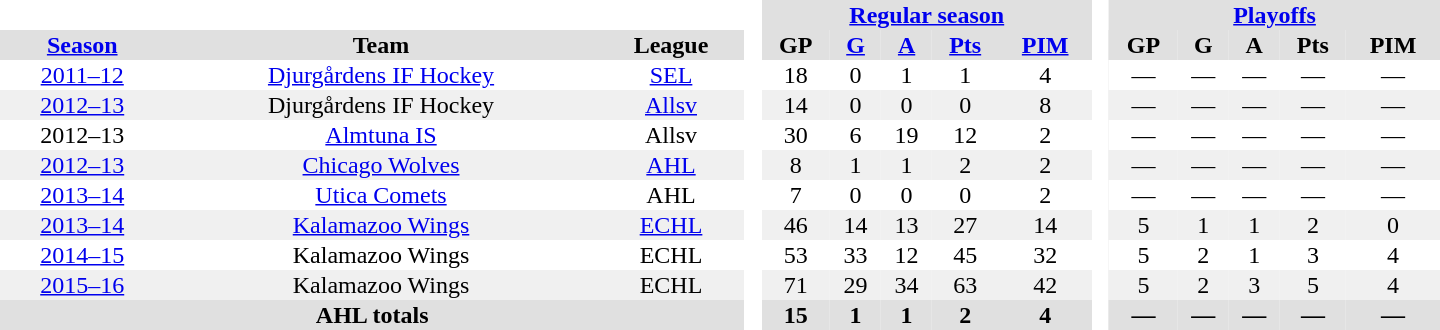<table border="0" cellpadding="1" cellspacing="0" style="text-align:center; width:60em;">
<tr style="background:#e0e0e0;">
<th colspan="3"  bgcolor="#ffffff"> </th>
<th rowspan="99" bgcolor="#ffffff"> </th>
<th colspan="5"><a href='#'>Regular season</a></th>
<th rowspan="99" bgcolor="#ffffff"> </th>
<th colspan="5"><a href='#'>Playoffs</a></th>
</tr>
<tr style="background:#e0e0e0;">
<th><a href='#'>Season</a></th>
<th>Team</th>
<th>League</th>
<th>GP</th>
<th><a href='#'>G</a></th>
<th><a href='#'>A</a></th>
<th><a href='#'>Pts</a></th>
<th><a href='#'>PIM</a></th>
<th>GP</th>
<th>G</th>
<th>A</th>
<th>Pts</th>
<th>PIM</th>
</tr>
<tr>
<td><a href='#'>2011–12</a></td>
<td><a href='#'>Djurgårdens IF Hockey</a></td>
<td><a href='#'>SEL</a></td>
<td>18</td>
<td>0</td>
<td>1</td>
<td>1</td>
<td>4</td>
<td>—</td>
<td>—</td>
<td>—</td>
<td>—</td>
<td>—</td>
</tr>
<tr bgcolor="#f0f0f0">
<td><a href='#'>2012–13</a></td>
<td>Djurgårdens IF Hockey</td>
<td><a href='#'>Allsv</a></td>
<td>14</td>
<td>0</td>
<td>0</td>
<td>0</td>
<td>8</td>
<td>—</td>
<td>—</td>
<td>—</td>
<td>—</td>
<td>—</td>
</tr>
<tr>
<td>2012–13</td>
<td><a href='#'>Almtuna IS</a></td>
<td>Allsv</td>
<td>30</td>
<td>6</td>
<td>19</td>
<td>12</td>
<td>2</td>
<td>—</td>
<td>—</td>
<td>—</td>
<td>—</td>
<td>—</td>
</tr>
<tr bgcolor="#f0f0f0">
<td><a href='#'>2012–13</a></td>
<td><a href='#'>Chicago Wolves</a></td>
<td><a href='#'>AHL</a></td>
<td>8</td>
<td>1</td>
<td>1</td>
<td>2</td>
<td>2</td>
<td>—</td>
<td>—</td>
<td>—</td>
<td>—</td>
<td>—</td>
</tr>
<tr>
<td><a href='#'>2013–14</a></td>
<td><a href='#'>Utica Comets</a></td>
<td>AHL</td>
<td>7</td>
<td>0</td>
<td>0</td>
<td>0</td>
<td>2</td>
<td>—</td>
<td>—</td>
<td>—</td>
<td>—</td>
<td>—</td>
</tr>
<tr bgcolor="#f0f0f0">
<td><a href='#'>2013–14</a></td>
<td><a href='#'>Kalamazoo Wings</a></td>
<td><a href='#'>ECHL</a></td>
<td>46</td>
<td>14</td>
<td>13</td>
<td>27</td>
<td>14</td>
<td>5</td>
<td>1</td>
<td>1</td>
<td>2</td>
<td>0</td>
</tr>
<tr>
<td><a href='#'>2014–15</a></td>
<td>Kalamazoo Wings</td>
<td>ECHL</td>
<td>53</td>
<td>33</td>
<td>12</td>
<td>45</td>
<td>32</td>
<td>5</td>
<td>2</td>
<td>1</td>
<td>3</td>
<td>4</td>
</tr>
<tr bgcolor="#f0f0f0">
<td><a href='#'>2015–16</a></td>
<td>Kalamazoo Wings</td>
<td>ECHL</td>
<td>71</td>
<td>29</td>
<td>34</td>
<td>63</td>
<td>42</td>
<td>5</td>
<td>2</td>
<td>3</td>
<td>5</td>
<td>4</td>
</tr>
<tr bgcolor="#e0e0e0">
<th colspan="3">AHL totals</th>
<th>15</th>
<th>1</th>
<th>1</th>
<th>2</th>
<th>4</th>
<th>—</th>
<th>—</th>
<th>—</th>
<th>—</th>
<th>—</th>
</tr>
</table>
